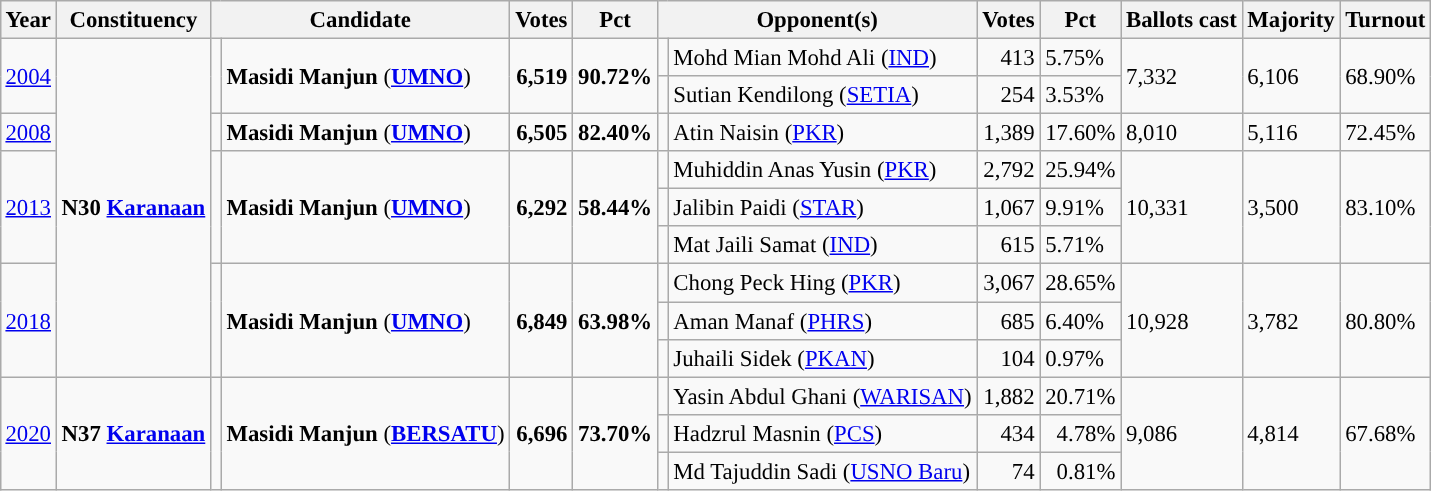<table class="wikitable" style="margin:0.5em ; font-size:95%">
<tr>
<th>Year</th>
<th>Constituency</th>
<th colspan=2>Candidate</th>
<th>Votes</th>
<th>Pct</th>
<th colspan=2>Opponent(s)</th>
<th>Votes</th>
<th>Pct</th>
<th>Ballots cast</th>
<th>Majority</th>
<th>Turnout</th>
</tr>
<tr>
<td rowspan=2><a href='#'>2004</a></td>
<td rowspan=9><strong>N30 <a href='#'>Karanaan</a></strong></td>
<td rowspan=2 ></td>
<td rowspan=2><strong>Masidi Manjun</strong> (<a href='#'><strong>UMNO</strong></a>)</td>
<td rowspan=2 align="right"><strong>6,519</strong></td>
<td rowspan=2><strong>90.72%</strong></td>
<td></td>
<td>Mohd Mian Mohd Ali (<a href='#'>IND</a>)</td>
<td align="right">413</td>
<td>5.75%</td>
<td rowspan=2>7,332</td>
<td rowspan=2>6,106</td>
<td rowspan=2>68.90%</td>
</tr>
<tr>
<td></td>
<td>Sutian Kendilong (<a href='#'>SETIA</a>)</td>
<td align="right">254</td>
<td>3.53%</td>
</tr>
<tr>
<td><a href='#'>2008</a></td>
<td></td>
<td><strong>Masidi Manjun</strong> (<a href='#'><strong>UMNO</strong></a>)</td>
<td align="right"><strong>6,505</strong></td>
<td><strong>82.40%</strong></td>
<td></td>
<td>Atin Naisin (<a href='#'>PKR</a>)</td>
<td align="right">1,389</td>
<td>17.60%</td>
<td>8,010</td>
<td>5,116</td>
<td>72.45%</td>
</tr>
<tr>
<td rowspan=3><a href='#'>2013</a></td>
<td rowspan=3 ></td>
<td rowspan=3><strong>Masidi Manjun</strong> (<a href='#'><strong>UMNO</strong></a>)</td>
<td rowspan=3 align="right"><strong>6,292</strong></td>
<td rowspan=3><strong>58.44%</strong></td>
<td></td>
<td>Muhiddin Anas Yusin (<a href='#'>PKR</a>)</td>
<td align="right">2,792</td>
<td>25.94%</td>
<td rowspan=3>10,331</td>
<td rowspan=3>3,500</td>
<td rowspan=3>83.10%</td>
</tr>
<tr>
<td></td>
<td>Jalibin Paidi (<a href='#'>STAR</a>)</td>
<td align="right">1,067</td>
<td>9.91%</td>
</tr>
<tr>
<td></td>
<td>Mat Jaili Samat (<a href='#'>IND</a>)</td>
<td align="right">615</td>
<td>5.71%</td>
</tr>
<tr>
<td rowspan=3><a href='#'>2018</a></td>
<td rowspan=3 ></td>
<td rowspan=3><strong>Masidi Manjun</strong> (<a href='#'><strong>UMNO</strong></a>)</td>
<td rowspan=3 align="right"><strong>6,849</strong></td>
<td rowspan=3><strong>63.98%</strong></td>
<td></td>
<td>Chong Peck Hing (<a href='#'>PKR</a>)</td>
<td align="right">3,067</td>
<td>28.65%</td>
<td rowspan=3>10,928</td>
<td rowspan=3>3,782</td>
<td rowspan=3>80.80%</td>
</tr>
<tr>
<td></td>
<td>Aman Manaf (<a href='#'>PHRS</a>)</td>
<td align="right">685</td>
<td>6.40%</td>
</tr>
<tr>
<td></td>
<td>Juhaili Sidek (<a href='#'>PKAN</a>)</td>
<td align="right">104</td>
<td>0.97%</td>
</tr>
<tr>
<td rowspan=3><a href='#'>2020</a></td>
<td rowspan=3><strong>N37 <a href='#'>Karanaan</a></strong></td>
<td rowspan=3 ></td>
<td rowspan=3><strong>Masidi Manjun</strong> (<strong><a href='#'>BERSATU</a></strong>)</td>
<td rowspan=3 align="right"><strong>6,696</strong></td>
<td rowspan=3><strong>73.70%</strong></td>
<td></td>
<td>Yasin Abdul Ghani (<a href='#'>WARISAN</a>)</td>
<td align="right">1,882</td>
<td>20.71%</td>
<td rowspan=3>9,086</td>
<td rowspan=3>4,814</td>
<td rowspan=3>67.68%</td>
</tr>
<tr>
<td></td>
<td>Hadzrul Masnin (<a href='#'>PCS</a>)</td>
<td align="right">434</td>
<td align=right>4.78%</td>
</tr>
<tr>
<td bgcolor=></td>
<td>Md Tajuddin Sadi (<a href='#'>USNO Baru</a>)</td>
<td align="right">74</td>
<td align=right>0.81%</td>
</tr>
</table>
